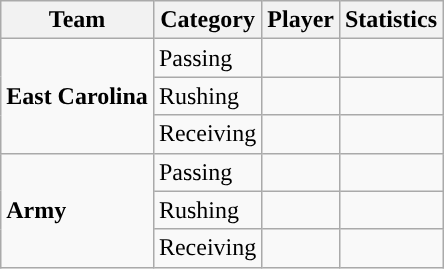<table class="wikitable" style="float: left;">
<tr>
<th>Team</th>
<th>Category</th>
<th>Player</th>
<th>Statistics</th>
</tr>
<tr>
<td rowspan=3><strong>East Carolina</strong></td>
<td>Passing</td>
<td></td>
<td></td>
</tr>
<tr>
<td>Rushing</td>
<td></td>
<td></td>
</tr>
<tr>
<td>Receiving</td>
<td></td>
<td></td>
</tr>
<tr>
<td rowspan=3><strong>Army</strong></td>
<td>Passing</td>
<td></td>
<td></td>
</tr>
<tr>
<td>Rushing</td>
<td></td>
<td></td>
</tr>
<tr>
<td>Receiving</td>
<td></td>
<td></td>
</tr>
</table>
